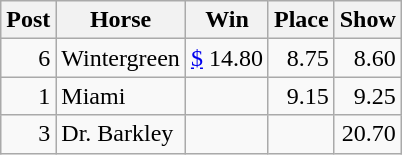<table class="wikitable" border="1">
<tr>
<th>Post</th>
<th>Horse</th>
<th>Win</th>
<th>Place</th>
<th>Show</th>
</tr>
<tr>
<td align="right">6</td>
<td>Wintergreen</td>
<td align="right"><a href='#'>$</a> 14.80</td>
<td align="right">8.75</td>
<td align="right">8.60</td>
</tr>
<tr>
<td align="right">1</td>
<td>Miami</td>
<td></td>
<td align="right">9.15</td>
<td align="right">9.25</td>
</tr>
<tr>
<td align="right">3</td>
<td>Dr. Barkley</td>
<td></td>
<td></td>
<td align="right">20.70</td>
</tr>
</table>
